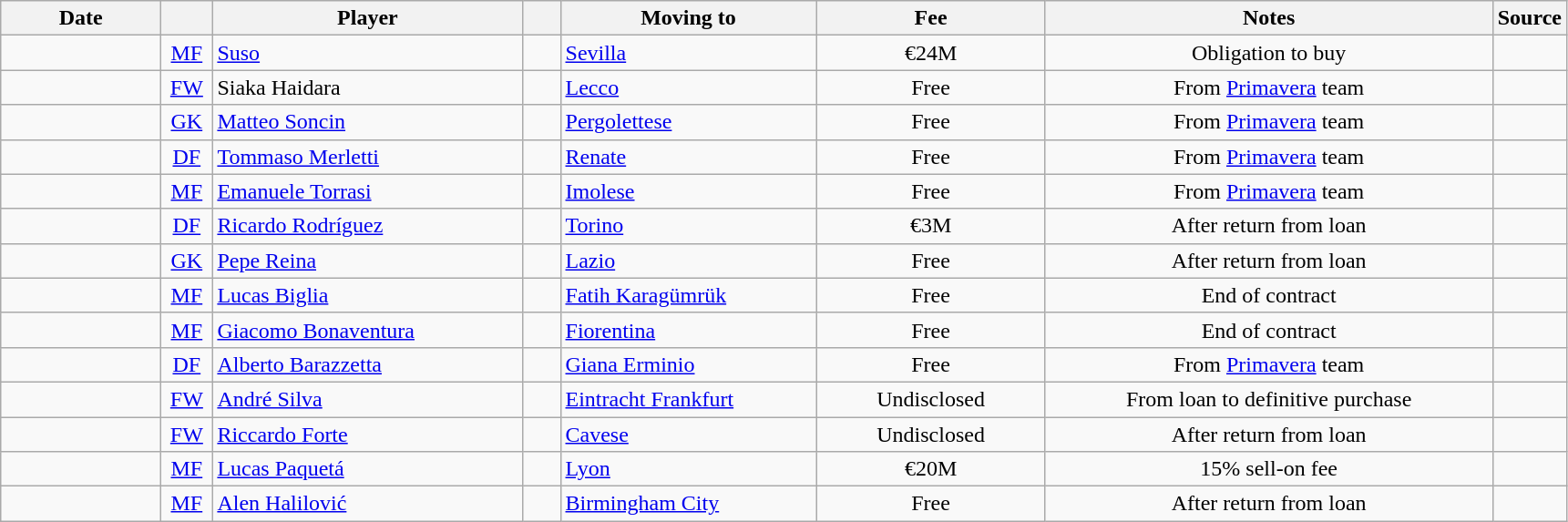<table class="wikitable sortable">
<tr>
<th style="width:110px">Date</th>
<th style="width:30px"></th>
<th style="width:220px">Player</th>
<th style="width:20px"></th>
<th style="width:180px">Moving to</th>
<th style="width:160px">Fee</th>
<th style="width:320px" class="unsortable">Notes</th>
<th style="width:35px">Source</th>
</tr>
<tr>
<td></td>
<td style="text-align:center"><a href='#'>MF</a></td>
<td> <a href='#'>Suso</a></td>
<td style="text-align:center"></td>
<td> <a href='#'>Sevilla</a></td>
<td style="text-align:center">€24M</td>
<td style="text-align:center">Obligation to buy</td>
<td></td>
</tr>
<tr>
<td></td>
<td style="text-align:center"><a href='#'>FW</a></td>
<td>  Siaka Haidara</td>
<td style="text-align:center"></td>
<td> <a href='#'>Lecco</a></td>
<td style="text-align:center">Free</td>
<td style="text-align:center">From <a href='#'>Primavera</a> team</td>
<td></td>
</tr>
<tr>
<td></td>
<td style="text-align:center"><a href='#'>GK</a></td>
<td> <a href='#'>Matteo Soncin</a></td>
<td style="text-align:center"></td>
<td> <a href='#'>Pergolettese</a></td>
<td style="text-align:center">Free</td>
<td style="text-align:center">From <a href='#'>Primavera</a> team</td>
<td></td>
</tr>
<tr>
<td></td>
<td style="text-align:center"><a href='#'>DF</a></td>
<td> <a href='#'>Tommaso Merletti</a></td>
<td style="text-align:center"></td>
<td> <a href='#'>Renate</a></td>
<td style="text-align:center">Free</td>
<td style="text-align:center">From <a href='#'>Primavera</a> team</td>
<td></td>
</tr>
<tr>
<td></td>
<td style="text-align:center"><a href='#'>MF</a></td>
<td> <a href='#'>Emanuele Torrasi</a></td>
<td style="text-align:center"></td>
<td> <a href='#'>Imolese</a></td>
<td style="text-align:center">Free</td>
<td style="text-align:center">From <a href='#'>Primavera</a> team</td>
<td></td>
</tr>
<tr>
<td></td>
<td style="text-align:center"><a href='#'>DF</a></td>
<td> <a href='#'>Ricardo Rodríguez</a></td>
<td style="text-align:center"></td>
<td> <a href='#'>Torino</a></td>
<td style="text-align:center">€3M</td>
<td style="text-align:center">After return from loan</td>
<td></td>
</tr>
<tr>
<td></td>
<td style="text-align:center"><a href='#'>GK</a></td>
<td> <a href='#'>Pepe Reina</a></td>
<td style="text-align:center"></td>
<td> <a href='#'>Lazio</a></td>
<td style="text-align:center">Free</td>
<td style="text-align:center">After return from loan</td>
<td></td>
</tr>
<tr>
<td></td>
<td style="text-align:center"><a href='#'>MF</a></td>
<td> <a href='#'>Lucas Biglia</a></td>
<td style="text-align:center"></td>
<td> <a href='#'>Fatih Karagümrük</a></td>
<td style="text-align:center">Free</td>
<td style="text-align:center">End of contract</td>
<td></td>
</tr>
<tr>
<td></td>
<td style="text-align:center"><a href='#'>MF</a></td>
<td> <a href='#'>Giacomo Bonaventura</a></td>
<td style="text-align:center"></td>
<td> <a href='#'>Fiorentina</a></td>
<td style="text-align:center">Free</td>
<td style="text-align:center">End of contract</td>
<td></td>
</tr>
<tr>
<td></td>
<td style="text-align:center"><a href='#'>DF</a></td>
<td> <a href='#'>Alberto Barazzetta</a></td>
<td style="text-align:center"></td>
<td> <a href='#'>Giana Erminio</a></td>
<td style="text-align:center">Free</td>
<td style="text-align:center">From <a href='#'>Primavera</a> team</td>
<td></td>
</tr>
<tr>
<td></td>
<td style="text-align:center"><a href='#'>FW</a></td>
<td> <a href='#'>André Silva</a></td>
<td style="text-align:center"></td>
<td> <a href='#'>Eintracht Frankfurt</a></td>
<td style="text-align:center">Undisclosed</td>
<td style="text-align:center">From loan to definitive purchase</td>
<td></td>
</tr>
<tr>
<td></td>
<td style="text-align:center"><a href='#'>FW</a></td>
<td> <a href='#'>Riccardo Forte</a></td>
<td style="text-align:center"></td>
<td> <a href='#'>Cavese</a></td>
<td style="text-align:center">Undisclosed</td>
<td style="text-align:center">After return from loan</td>
<td></td>
</tr>
<tr>
<td></td>
<td style="text-align:center"><a href='#'>MF</a></td>
<td> <a href='#'>Lucas Paquetá</a></td>
<td style="text-align:center"></td>
<td> <a href='#'>Lyon</a></td>
<td style="text-align:center">€20M</td>
<td style="text-align:center">15% sell-on fee</td>
<td></td>
</tr>
<tr>
<td></td>
<td style="text-align:center"><a href='#'>MF</a></td>
<td> <a href='#'>Alen Halilović</a></td>
<td style="text-align:center"></td>
<td> <a href='#'>Birmingham City</a></td>
<td style="text-align:center">Free</td>
<td style="text-align:center">After return from loan</td>
<td></td>
</tr>
</table>
